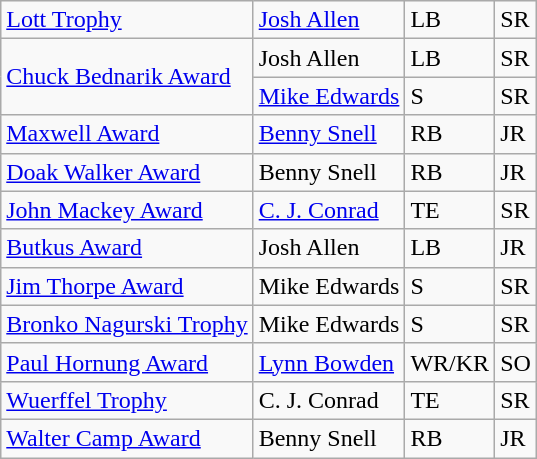<table class="wikitable">
<tr>
<td><a href='#'>Lott Trophy</a></td>
<td><a href='#'>Josh Allen</a></td>
<td>LB</td>
<td>SR</td>
</tr>
<tr>
<td rowspan=2><a href='#'>Chuck Bednarik Award</a></td>
<td>Josh Allen</td>
<td>LB</td>
<td>SR</td>
</tr>
<tr>
<td><a href='#'>Mike Edwards</a></td>
<td>S</td>
<td>SR</td>
</tr>
<tr>
<td><a href='#'>Maxwell Award</a></td>
<td><a href='#'>Benny Snell</a></td>
<td>RB</td>
<td>JR</td>
</tr>
<tr>
<td><a href='#'>Doak Walker Award</a></td>
<td>Benny Snell</td>
<td>RB</td>
<td>JR</td>
</tr>
<tr>
<td><a href='#'>John Mackey Award</a></td>
<td><a href='#'>C. J. Conrad</a></td>
<td>TE</td>
<td>SR</td>
</tr>
<tr>
<td><a href='#'>Butkus Award</a></td>
<td>Josh Allen</td>
<td>LB</td>
<td>JR</td>
</tr>
<tr>
<td><a href='#'>Jim Thorpe Award</a></td>
<td>Mike Edwards</td>
<td>S</td>
<td>SR</td>
</tr>
<tr>
<td><a href='#'>Bronko Nagurski Trophy</a></td>
<td>Mike Edwards</td>
<td>S</td>
<td>SR</td>
</tr>
<tr>
<td><a href='#'>Paul Hornung Award</a></td>
<td><a href='#'>Lynn Bowden</a></td>
<td>WR/KR</td>
<td>SO</td>
</tr>
<tr>
<td><a href='#'>Wuerffel Trophy</a></td>
<td>C. J. Conrad</td>
<td>TE</td>
<td>SR</td>
</tr>
<tr>
<td><a href='#'>Walter Camp Award</a></td>
<td>Benny Snell</td>
<td>RB</td>
<td>JR</td>
</tr>
</table>
